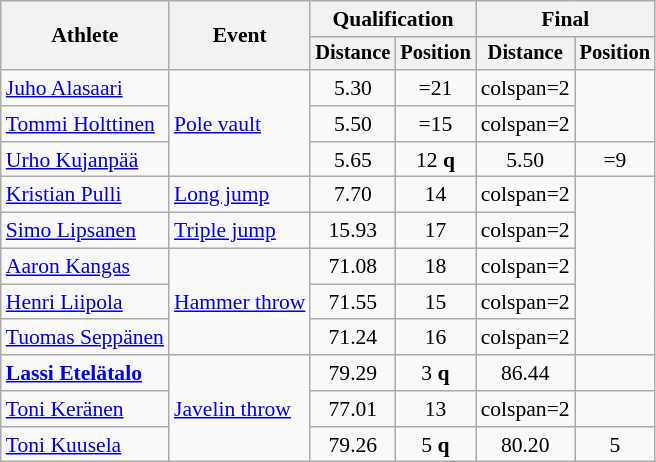<table class="wikitable" style="font-size:90%">
<tr>
<th rowspan="2">Athlete</th>
<th rowspan="2">Event</th>
<th colspan="2">Qualification</th>
<th colspan="2">Final</th>
</tr>
<tr style="font-size:95%">
<th>Distance</th>
<th>Position</th>
<th>Distance</th>
<th>Position</th>
</tr>
<tr align="center">
<td align="left"><a href='#'>Juho Alasaari</a></td>
<td rowspan="3" align="left"><a href='#'>Pole vault</a></td>
<td>5.30</td>
<td>=21</td>
<td>colspan=2 </td>
</tr>
<tr align="center">
<td align="left"><a href='#'>Tommi Holttinen</a></td>
<td>5.50 </td>
<td>=15</td>
<td>colspan=2 </td>
</tr>
<tr align="center">
<td align="left"><a href='#'>Urho Kujanpää</a></td>
<td>5.65 </td>
<td>12 <strong>q</strong></td>
<td>5.50</td>
<td>=9</td>
</tr>
<tr align="center">
<td align="left"><a href='#'>Kristian Pulli</a></td>
<td align="left"><a href='#'>Long jump</a></td>
<td>7.70</td>
<td>14</td>
<td>colspan=2 </td>
</tr>
<tr align="center">
<td align="left"><a href='#'>Simo Lipsanen</a></td>
<td align="left"><a href='#'>Triple jump</a></td>
<td>15.93</td>
<td>17</td>
<td>colspan=2 </td>
</tr>
<tr align="center">
<td align="left"><a href='#'>Aaron Kangas</a></td>
<td rowspan="3" align="left"><a href='#'>Hammer throw</a></td>
<td>71.08</td>
<td>18</td>
<td>colspan=2 </td>
</tr>
<tr align="center">
<td align="left"><a href='#'>Henri Liipola</a></td>
<td>71.55</td>
<td>15</td>
<td>colspan=2 </td>
</tr>
<tr align="center">
<td align="left"><a href='#'>Tuomas Seppänen</a></td>
<td>71.24</td>
<td>16</td>
<td>colspan=2 </td>
</tr>
<tr align="center">
<td align="left"><strong><a href='#'>Lassi Etelätalo</a></strong></td>
<td rowspan="3" align="left"><a href='#'>Javelin throw</a></td>
<td>79.29</td>
<td>3 <strong>q</strong></td>
<td>86.44 </td>
<td></td>
</tr>
<tr align="center">
<td align="left"><a href='#'>Toni Keränen</a></td>
<td>77.01</td>
<td>13</td>
<td>colspan=2 </td>
</tr>
<tr align="center">
<td align="left"><a href='#'>Toni Kuusela</a></td>
<td>79.26</td>
<td>5 <strong>q</strong></td>
<td>80.20</td>
<td>5</td>
</tr>
</table>
